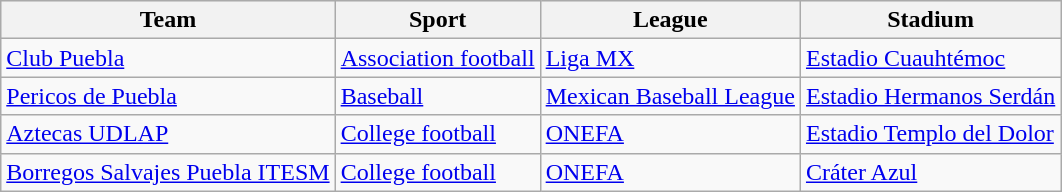<table class="wikitable">
<tr style="background:#efefef;">
<th>Team</th>
<th>Sport</th>
<th>League</th>
<th>Stadium</th>
</tr>
<tr>
<td><a href='#'>Club Puebla</a></td>
<td><a href='#'>Association football</a></td>
<td><a href='#'>Liga MX</a></td>
<td><a href='#'>Estadio Cuauhtémoc</a></td>
</tr>
<tr>
<td><a href='#'>Pericos de Puebla</a></td>
<td><a href='#'>Baseball</a></td>
<td><a href='#'>Mexican Baseball League</a></td>
<td><a href='#'>Estadio Hermanos Serdán</a></td>
</tr>
<tr>
<td><a href='#'>Aztecas UDLAP</a></td>
<td><a href='#'>College football</a></td>
<td><a href='#'>ONEFA</a></td>
<td><a href='#'>Estadio Templo del Dolor</a></td>
</tr>
<tr>
<td><a href='#'>Borregos Salvajes Puebla ITESM</a></td>
<td><a href='#'>College football</a></td>
<td><a href='#'>ONEFA</a></td>
<td><a href='#'>Cráter Azul</a></td>
</tr>
</table>
